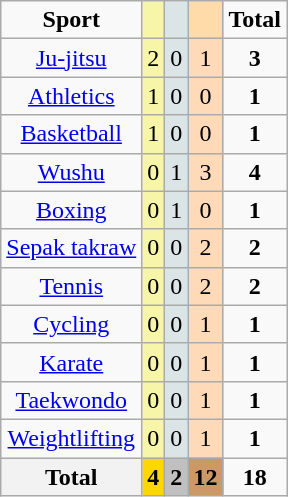<table class=wikitable style="font-size:100%; text-align:center;">
<tr>
<td><strong>Sport</strong></td>
<td bgcolor=F7F6A8></td>
<td bgcolor=DCE5E5></td>
<td bgcolor=FFDBA9></td>
<td><strong>Total</strong></td>
</tr>
<tr>
<td><a href='#'>Ju-jitsu</a></td>
<td bgcolor=F7F6A8>2</td>
<td bgcolor=DCE5E5>0</td>
<td bgcolor=FFDAB9>1</td>
<td><strong>3</strong></td>
</tr>
<tr>
<td><a href='#'>Athletics</a></td>
<td bgcolor=F7F6A8>1</td>
<td bgcolor=DCE5E5>0</td>
<td bgcolor=FFDAB9>0</td>
<td><strong>1</strong></td>
</tr>
<tr>
<td><a href='#'>Basketball</a></td>
<td bgcolor=F7F6A8>1</td>
<td bgcolor=DCE5E5>0</td>
<td bgcolor=FFDAB9>0</td>
<td><strong>1</strong></td>
</tr>
<tr>
<td><a href='#'>Wushu</a></td>
<td bgcolor=F7F6A8>0</td>
<td bgcolor=DCE5E5>1</td>
<td bgcolor=FFDAB9>3</td>
<td><strong>4</strong></td>
</tr>
<tr>
<td><a href='#'>Boxing</a></td>
<td bgcolor=F7F6A8>0</td>
<td bgcolor=DCE5E5>1</td>
<td bgcolor=FFDAB9>0</td>
<td><strong>1</strong></td>
</tr>
<tr>
<td><a href='#'>Sepak takraw</a></td>
<td bgcolor=F7F6A8>0</td>
<td bgcolor=DCE5E5>0</td>
<td bgcolor=FFDAB9>2</td>
<td><strong>2</strong></td>
</tr>
<tr>
<td><a href='#'>Tennis</a></td>
<td bgcolor=F7F6A8>0</td>
<td bgcolor=DCE5E5>0</td>
<td bgcolor=FFDAB9>2</td>
<td><strong>2</strong></td>
</tr>
<tr>
<td><a href='#'>Cycling</a></td>
<td bgcolor=F7F6A8>0</td>
<td bgcolor=DCE5E5>0</td>
<td bgcolor=FFDAB9>1</td>
<td><strong>1</strong></td>
</tr>
<tr>
<td><a href='#'>Karate</a></td>
<td bgcolor=F7F6A8>0</td>
<td bgcolor=DCE5E5>0</td>
<td bgcolor=FFDAB9>1</td>
<td><strong>1</strong></td>
</tr>
<tr>
<td><a href='#'>Taekwondo</a></td>
<td bgcolor=F7F6A8>0</td>
<td bgcolor=DCE5E5>0</td>
<td bgcolor=FFDAB9>1</td>
<td><strong>1</strong></td>
</tr>
<tr>
<td><a href='#'>Weightlifting</a></td>
<td bgcolor=F7F6A8>0</td>
<td bgcolor=DCE5E5>0</td>
<td bgcolor=FFDAB9>1</td>
<td><strong>1</strong></td>
</tr>
<tr>
<th>Total</th>
<td style="background:gold;"><strong>4</strong></td>
<td style="background:silver;"><strong>2</strong></td>
<td style="background:#c96;"><strong>12</strong></td>
<td><strong>18</strong></td>
</tr>
</table>
